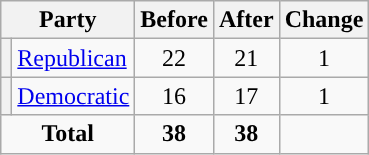<table class="wikitable" style="text-align:center;">
<tr>
<th colspan="2">Party</th>
<th>Before</th>
<th>After</th>
<th>Change</th>
</tr>
<tr>
<th style="background-color:"></th>
<td style="text-align:left;"><a href='#'>Republican</a></td>
<td>22</td>
<td>21</td>
<td> 1</td>
</tr>
<tr>
<th style="background-color:"></th>
<td style="text-align:left;"><a href='#'>Democratic</a></td>
<td>16</td>
<td>17</td>
<td> 1</td>
</tr>
<tr>
<td colspan="2"><strong>Total</strong></td>
<td><strong>38</strong></td>
<td><strong>38</strong></td>
<td></td>
</tr>
</table>
